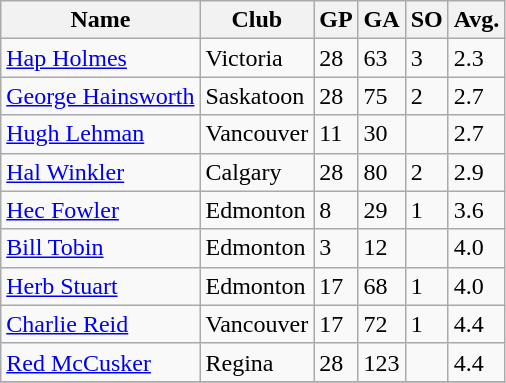<table class="wikitable">
<tr>
<th>Name</th>
<th>Club</th>
<th>GP</th>
<th>GA</th>
<th>SO</th>
<th>Avg.</th>
</tr>
<tr>
<td><a href='#'>Hap Holmes</a></td>
<td>Victoria</td>
<td>28</td>
<td>63</td>
<td>3</td>
<td>2.3</td>
</tr>
<tr>
<td><a href='#'>George Hainsworth</a></td>
<td>Saskatoon</td>
<td>28</td>
<td>75</td>
<td>2</td>
<td>2.7</td>
</tr>
<tr>
<td><a href='#'>Hugh Lehman</a></td>
<td>Vancouver</td>
<td>11</td>
<td>30</td>
<td></td>
<td>2.7</td>
</tr>
<tr>
<td><a href='#'>Hal Winkler</a></td>
<td>Calgary</td>
<td>28</td>
<td>80</td>
<td>2</td>
<td>2.9</td>
</tr>
<tr>
<td><a href='#'>Hec Fowler</a></td>
<td>Edmonton</td>
<td>8</td>
<td>29</td>
<td>1</td>
<td>3.6</td>
</tr>
<tr>
<td><a href='#'>Bill Tobin</a></td>
<td>Edmonton</td>
<td>3</td>
<td>12</td>
<td></td>
<td>4.0</td>
</tr>
<tr>
<td><a href='#'>Herb Stuart</a></td>
<td>Edmonton</td>
<td>17</td>
<td>68</td>
<td>1</td>
<td>4.0</td>
</tr>
<tr>
<td><a href='#'>Charlie Reid</a></td>
<td>Vancouver</td>
<td>17</td>
<td>72</td>
<td>1</td>
<td>4.4</td>
</tr>
<tr>
<td><a href='#'>Red McCusker</a></td>
<td>Regina</td>
<td>28</td>
<td>123</td>
<td></td>
<td>4.4</td>
</tr>
<tr>
</tr>
</table>
